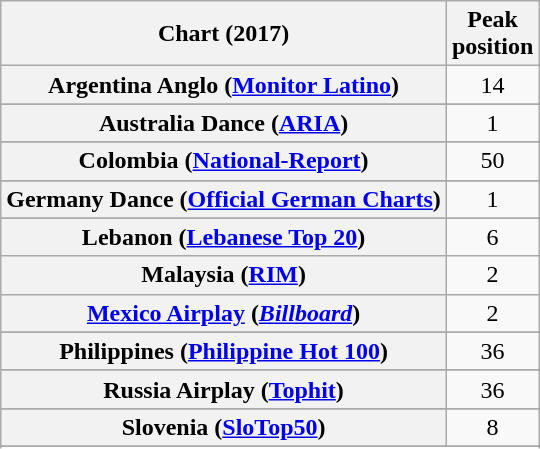<table class="wikitable sortable plainrowheaders" style="text-align:center">
<tr>
<th scope="col">Chart (2017)</th>
<th scope="col">Peak<br>position</th>
</tr>
<tr>
<th scope="row">Argentina Anglo (<a href='#'>Monitor Latino</a>)</th>
<td>14</td>
</tr>
<tr>
</tr>
<tr>
<th scope="row">Australia Dance (<a href='#'>ARIA</a>)</th>
<td>1</td>
</tr>
<tr>
</tr>
<tr>
</tr>
<tr>
</tr>
<tr>
</tr>
<tr>
</tr>
<tr>
</tr>
<tr>
<th scope="row">Colombia (<a href='#'>National-Report</a>)</th>
<td>50</td>
</tr>
<tr>
</tr>
<tr>
</tr>
<tr>
</tr>
<tr>
</tr>
<tr>
</tr>
<tr>
</tr>
<tr>
<th scope="row">Germany Dance (<a href='#'>Official German Charts</a>)</th>
<td>1</td>
</tr>
<tr>
</tr>
<tr>
</tr>
<tr>
</tr>
<tr>
</tr>
<tr>
</tr>
<tr>
<th scope="row">Lebanon (<a href='#'>Lebanese Top 20</a>)</th>
<td>6</td>
</tr>
<tr>
<th scope="row">Malaysia (<a href='#'>RIM</a>)</th>
<td>2</td>
</tr>
<tr>
<th scope="row"><a href='#'>Mexico Airplay</a> (<em><a href='#'>Billboard</a></em>)</th>
<td>2</td>
</tr>
<tr>
</tr>
<tr>
</tr>
<tr>
</tr>
<tr>
</tr>
<tr>
<th scope="row">Philippines (<a href='#'>Philippine Hot 100</a>)</th>
<td>36</td>
</tr>
<tr>
</tr>
<tr>
<th scope="row">Russia Airplay (<a href='#'>Tophit</a>)</th>
<td>36</td>
</tr>
<tr>
</tr>
<tr>
</tr>
<tr>
</tr>
<tr>
<th scope="row">Slovenia (<a href='#'>SloTop50</a>)</th>
<td>8</td>
</tr>
<tr>
</tr>
<tr>
</tr>
<tr>
</tr>
<tr>
</tr>
<tr>
</tr>
<tr>
</tr>
<tr>
</tr>
<tr>
</tr>
<tr>
</tr>
<tr>
</tr>
</table>
